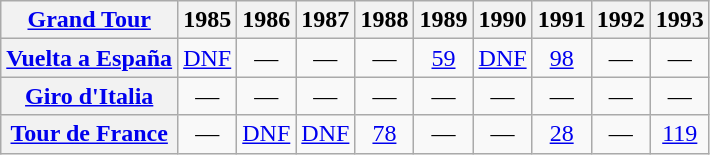<table class="wikitable plainrowheaders">
<tr>
<th scope="col"><a href='#'>Grand Tour</a></th>
<th scope="col">1985</th>
<th scope="col">1986</th>
<th scope="col">1987</th>
<th scope="col">1988</th>
<th scope="col">1989</th>
<th scope="col">1990</th>
<th scope="col">1991</th>
<th scope="col">1992</th>
<th scope="col">1993</th>
</tr>
<tr style="text-align:center;">
<th scope="row"> <a href='#'>Vuelta a España</a></th>
<td><a href='#'>DNF</a></td>
<td>—</td>
<td>—</td>
<td>—</td>
<td><a href='#'>59</a></td>
<td><a href='#'>DNF</a></td>
<td><a href='#'>98</a></td>
<td>—</td>
<td>—</td>
</tr>
<tr style="text-align:center;">
<th scope="row"> <a href='#'>Giro d'Italia</a></th>
<td>—</td>
<td>—</td>
<td>—</td>
<td>—</td>
<td>—</td>
<td>—</td>
<td>—</td>
<td>—</td>
<td>—</td>
</tr>
<tr style="text-align:center;">
<th scope="row"> <a href='#'>Tour de France</a></th>
<td>—</td>
<td><a href='#'>DNF</a></td>
<td><a href='#'>DNF</a></td>
<td><a href='#'>78</a></td>
<td>—</td>
<td>—</td>
<td><a href='#'>28</a></td>
<td>—</td>
<td><a href='#'>119</a></td>
</tr>
</table>
